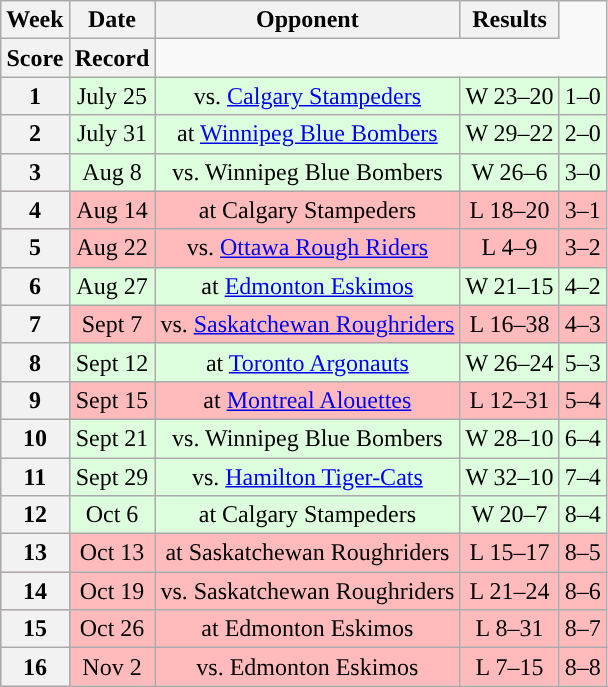<table class="wikitable" style="text-align:center">
<tr>
<th>Week</th>
<th>Date</th>
<th>Opponent</th>
<th>Results</th>
</tr>
<tr>
<th>Score</th>
<th>Record</th>
</tr>
<tr style="background:#ddffdd">
<th>1</th>
<td>July 25</td>
<td>vs. <a href='#'>Calgary Stampeders</a></td>
<td>W 23–20</td>
<td>1–0</td>
</tr>
<tr style="background:#ddffdd">
<th>2</th>
<td>July 31</td>
<td>at <a href='#'>Winnipeg Blue Bombers</a></td>
<td>W 29–22</td>
<td>2–0</td>
</tr>
<tr style="background:#ddffdd">
<th>3</th>
<td>Aug 8</td>
<td>vs. Winnipeg Blue Bombers</td>
<td>W 26–6</td>
<td>3–0</td>
</tr>
<tr style="background:#ffbbbb">
<th>4</th>
<td>Aug 14</td>
<td>at Calgary Stampeders</td>
<td>L 18–20</td>
<td>3–1</td>
</tr>
<tr style="background:#ffbbbb">
<th>5</th>
<td>Aug 22</td>
<td>vs. <a href='#'>Ottawa Rough Riders</a></td>
<td>L 4–9</td>
<td>3–2</td>
</tr>
<tr style="background:#ddffdd">
<th>6</th>
<td>Aug 27</td>
<td>at <a href='#'>Edmonton Eskimos</a></td>
<td>W 21–15</td>
<td>4–2</td>
</tr>
<tr style="background:#ffbbbb">
<th>7</th>
<td>Sept 7</td>
<td>vs. <a href='#'>Saskatchewan Roughriders</a></td>
<td>L 16–38</td>
<td>4–3</td>
</tr>
<tr style="background:#ddffdd">
<th>8</th>
<td>Sept 12</td>
<td>at <a href='#'>Toronto Argonauts</a></td>
<td>W 26–24</td>
<td>5–3</td>
</tr>
<tr style="background:#ffbbbb">
<th>9</th>
<td>Sept 15</td>
<td>at <a href='#'>Montreal Alouettes</a></td>
<td>L 12–31</td>
<td>5–4</td>
</tr>
<tr style="background:#ddffdd">
<th>10</th>
<td>Sept 21</td>
<td>vs. Winnipeg Blue Bombers</td>
<td>W 28–10</td>
<td>6–4</td>
</tr>
<tr style="background:#ddffdd">
<th>11</th>
<td>Sept 29</td>
<td>vs. <a href='#'>Hamilton Tiger-Cats</a></td>
<td>W 32–10</td>
<td>7–4</td>
</tr>
<tr style="background:#ddffdd">
<th>12</th>
<td>Oct 6</td>
<td>at Calgary Stampeders</td>
<td>W 20–7</td>
<td>8–4</td>
</tr>
<tr style="background:#ffbbbb">
<th>13</th>
<td>Oct 13</td>
<td>at Saskatchewan Roughriders</td>
<td>L 15–17</td>
<td>8–5</td>
</tr>
<tr style="background:#ffbbbb">
<th>14</th>
<td>Oct 19</td>
<td>vs. Saskatchewan Roughriders</td>
<td>L 21–24</td>
<td>8–6</td>
</tr>
<tr style="background:#ffbbbb">
<th>15</th>
<td>Oct 26</td>
<td>at Edmonton Eskimos</td>
<td>L 8–31</td>
<td>8–7</td>
</tr>
<tr style="background:#ffbbbb">
<th>16</th>
<td>Nov 2</td>
<td>vs. Edmonton Eskimos</td>
<td>L 7–15</td>
<td>8–8</td>
</tr>
</table>
